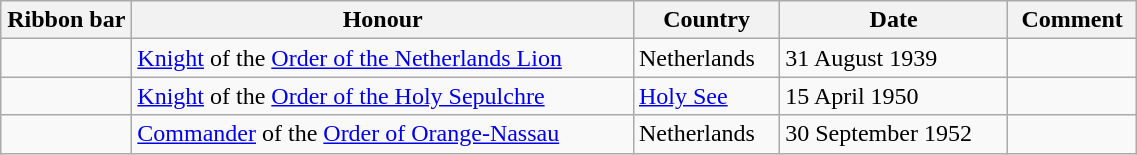<table class="wikitable" style="width:60%;">
<tr>
<th style="width:80px;">Ribbon bar</th>
<th>Honour</th>
<th>Country</th>
<th>Date</th>
<th>Comment</th>
</tr>
<tr>
<td></td>
<td><a href='#'>Knight</a> of the <a href='#'>Order of the Netherlands Lion</a></td>
<td>Netherlands</td>
<td>31 August 1939</td>
<td></td>
</tr>
<tr>
<td></td>
<td><a href='#'>Knight</a> of the <a href='#'>Order of the Holy Sepulchre</a></td>
<td><a href='#'>Holy See</a></td>
<td>15 April 1950</td>
<td></td>
</tr>
<tr>
<td></td>
<td><a href='#'>Commander</a> of the <a href='#'>Order of Orange-Nassau</a></td>
<td>Netherlands</td>
<td>30 September 1952</td>
<td></td>
</tr>
</table>
